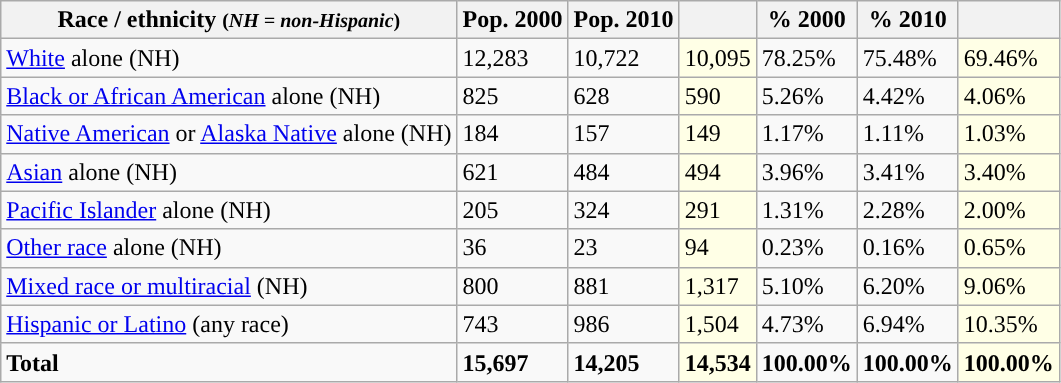<table class="wikitable">
<tr>
<th>Race / ethnicity <small>(<em>NH = non-Hispanic</em>)</small></th>
<th>Pop. 2000</th>
<th>Pop. 2010</th>
<th></th>
<th>% 2000</th>
<th>% 2010</th>
<th></th>
</tr>
<tr>
<td><a href='#'>White</a> alone (NH)</td>
<td>12,283</td>
<td>10,722</td>
<td style='background: #ffffe6;'>10,095</td>
<td>78.25%</td>
<td>75.48%</td>
<td style='background: #ffffe6;'>69.46%</td>
</tr>
<tr>
<td><a href='#'>Black or African American</a> alone (NH)</td>
<td>825</td>
<td>628</td>
<td style='background: #ffffe6;'>590</td>
<td>5.26%</td>
<td>4.42%</td>
<td style='background: #ffffe6;'>4.06%</td>
</tr>
<tr>
<td><a href='#'>Native American</a> or <a href='#'>Alaska Native</a> alone (NH)</td>
<td>184</td>
<td>157</td>
<td style='background: #ffffe6;'>149</td>
<td>1.17%</td>
<td>1.11%</td>
<td style='background: #ffffe6;'>1.03%</td>
</tr>
<tr>
<td><a href='#'>Asian</a> alone (NH)</td>
<td>621</td>
<td>484</td>
<td style='background: #ffffe6;'>494</td>
<td>3.96%</td>
<td>3.41%</td>
<td style='background: #ffffe6;'>3.40%</td>
</tr>
<tr>
<td><a href='#'>Pacific Islander</a> alone (NH)</td>
<td>205</td>
<td>324</td>
<td style='background: #ffffe6;'>291</td>
<td>1.31%</td>
<td>2.28%</td>
<td style='background: #ffffe6;'>2.00%</td>
</tr>
<tr>
<td><a href='#'>Other race</a> alone (NH)</td>
<td>36</td>
<td>23</td>
<td style='background: #ffffe6;'>94</td>
<td>0.23%</td>
<td>0.16%</td>
<td style='background: #ffffe6;'>0.65%</td>
</tr>
<tr>
<td><a href='#'>Mixed race or multiracial</a> (NH)</td>
<td>800</td>
<td>881</td>
<td style='background: #ffffe6;'>1,317</td>
<td>5.10%</td>
<td>6.20%</td>
<td style='background: #ffffe6;'>9.06%</td>
</tr>
<tr>
<td><a href='#'>Hispanic or Latino</a> (any race)</td>
<td>743</td>
<td>986</td>
<td style='background: #ffffe6;'>1,504</td>
<td>4.73%</td>
<td>6.94%</td>
<td style='background: #ffffe6;'>10.35%</td>
</tr>
<tr>
<td><strong>Total</strong></td>
<td><strong>15,697</strong></td>
<td><strong>14,205</strong></td>
<td style='background: #ffffe6;'><strong>14,534</strong></td>
<td><strong>100.00%</strong></td>
<td><strong>100.00%</strong></td>
<td style='background: #ffffe6;'><strong>100.00%</strong></td>
</tr>
</table>
